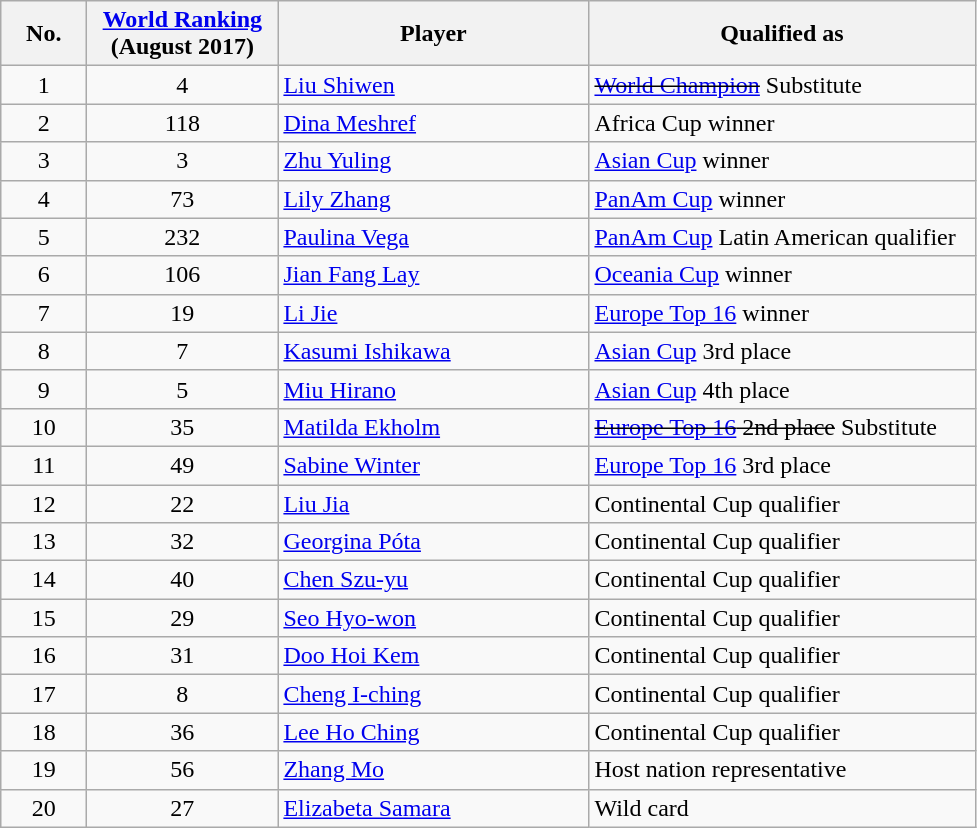<table class="wikitable">
<tr>
<th width="50">No.</th>
<th width="120"><a href='#'>World Ranking</a><br>(August 2017)</th>
<th width="200">Player</th>
<th width="250">Qualified as</th>
</tr>
<tr>
<td align=center>1</td>
<td align=center>4</td>
<td> <a href='#'>Liu Shiwen</a></td>
<td><del><a href='#'>World Champion</a></del> Substitute</td>
</tr>
<tr>
<td align=center>2</td>
<td align=center>118</td>
<td> <a href='#'>Dina Meshref</a></td>
<td>Africa Cup winner</td>
</tr>
<tr>
<td align=center>3</td>
<td align=center>3</td>
<td> <a href='#'>Zhu Yuling</a></td>
<td><a href='#'>Asian Cup</a> winner</td>
</tr>
<tr>
<td align=center>4</td>
<td align=center>73</td>
<td> <a href='#'>Lily Zhang</a></td>
<td><a href='#'>PanAm Cup</a> winner</td>
</tr>
<tr>
<td align=center>5</td>
<td align=center>232</td>
<td> <a href='#'>Paulina Vega</a></td>
<td><a href='#'>PanAm Cup</a> Latin American qualifier</td>
</tr>
<tr>
<td align=center>6</td>
<td align=center>106</td>
<td> <a href='#'>Jian Fang Lay</a></td>
<td><a href='#'>Oceania Cup</a> winner</td>
</tr>
<tr>
<td align=center>7</td>
<td align=center>19</td>
<td> <a href='#'>Li Jie</a></td>
<td><a href='#'>Europe Top 16</a> winner</td>
</tr>
<tr>
<td align=center>8</td>
<td align=center>7</td>
<td> <a href='#'>Kasumi Ishikawa</a></td>
<td><a href='#'>Asian Cup</a> 3rd place</td>
</tr>
<tr>
<td align=center>9</td>
<td align=center>5</td>
<td> <a href='#'>Miu Hirano</a></td>
<td><a href='#'>Asian Cup</a> 4th place</td>
</tr>
<tr>
<td align=center>10</td>
<td align=center>35</td>
<td> <a href='#'>Matilda Ekholm</a></td>
<td><del><a href='#'>Europe Top 16</a> 2nd place</del> Substitute</td>
</tr>
<tr>
<td align=center>11</td>
<td align=center>49</td>
<td> <a href='#'>Sabine Winter</a></td>
<td><a href='#'>Europe Top 16</a> 3rd place</td>
</tr>
<tr>
<td align=center>12</td>
<td align=center>22</td>
<td> <a href='#'>Liu Jia</a></td>
<td>Continental Cup qualifier</td>
</tr>
<tr>
<td align=center>13</td>
<td align=center>32</td>
<td> <a href='#'>Georgina Póta</a></td>
<td>Continental Cup qualifier</td>
</tr>
<tr>
<td align=center>14</td>
<td align=center>40</td>
<td> <a href='#'>Chen Szu-yu</a></td>
<td>Continental Cup qualifier</td>
</tr>
<tr>
<td align=center>15</td>
<td align=center>29</td>
<td> <a href='#'>Seo Hyo-won</a></td>
<td>Continental Cup qualifier</td>
</tr>
<tr>
<td align=center>16</td>
<td align=center>31</td>
<td> <a href='#'>Doo Hoi Kem</a></td>
<td>Continental Cup qualifier</td>
</tr>
<tr>
<td align=center>17</td>
<td align=center>8</td>
<td> <a href='#'>Cheng I-ching</a></td>
<td>Continental Cup qualifier</td>
</tr>
<tr>
<td align=center>18</td>
<td align=center>36</td>
<td> <a href='#'>Lee Ho Ching</a></td>
<td>Continental Cup qualifier</td>
</tr>
<tr>
<td align=center>19</td>
<td align=center>56</td>
<td> <a href='#'>Zhang Mo</a></td>
<td>Host nation representative</td>
</tr>
<tr>
<td align=center>20</td>
<td align=center>27</td>
<td> <a href='#'>Elizabeta Samara</a></td>
<td>Wild card</td>
</tr>
</table>
